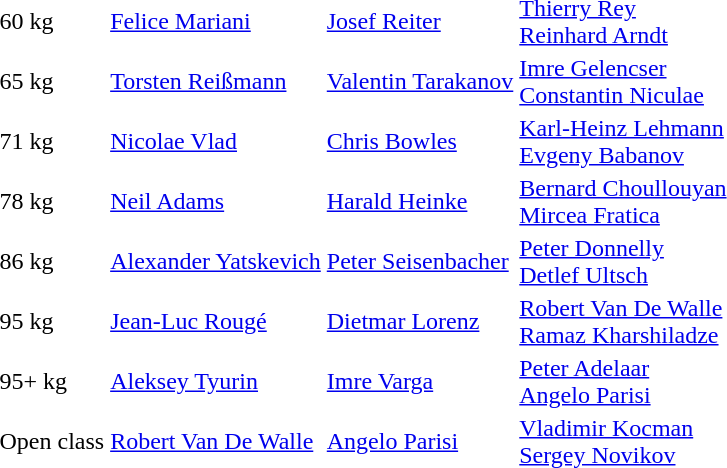<table>
<tr>
<td>60 kg</td>
<td><a href='#'>Felice Mariani</a></td>
<td><a href='#'>Josef Reiter</a></td>
<td><a href='#'>Thierry Rey</a> <br><a href='#'>Reinhard Arndt</a></td>
</tr>
<tr>
<td>65 kg</td>
<td><a href='#'>Torsten Reißmann</a></td>
<td><a href='#'>Valentin Tarakanov</a></td>
<td><a href='#'>Imre Gelencser</a> <br><a href='#'>Constantin Niculae</a></td>
</tr>
<tr>
<td>71 kg</td>
<td><a href='#'>Nicolae Vlad</a></td>
<td><a href='#'>Chris Bowles</a></td>
<td><a href='#'>Karl-Heinz Lehmann</a> <br><a href='#'>Evgeny Babanov</a></td>
</tr>
<tr>
<td>78 kg</td>
<td><a href='#'>Neil Adams</a></td>
<td><a href='#'>Harald Heinke</a></td>
<td><a href='#'>Bernard Choullouyan</a> <br><a href='#'>Mircea Fratica</a></td>
</tr>
<tr>
<td>86 kg</td>
<td><a href='#'>Alexander Yatskevich</a></td>
<td><a href='#'>Peter Seisenbacher</a></td>
<td><a href='#'>Peter Donnelly</a> <br><a href='#'>Detlef Ultsch</a></td>
</tr>
<tr>
<td>95 kg</td>
<td><a href='#'>Jean-Luc Rougé</a></td>
<td><a href='#'>Dietmar Lorenz</a></td>
<td><a href='#'>Robert Van De Walle</a> <br><a href='#'>Ramaz Kharshiladze</a></td>
</tr>
<tr>
<td>95+ kg</td>
<td><a href='#'>Aleksey Tyurin</a></td>
<td><a href='#'>Imre Varga</a></td>
<td><a href='#'>Peter Adelaar</a> <br><a href='#'>Angelo Parisi</a></td>
</tr>
<tr>
<td>Open class</td>
<td><a href='#'>Robert Van De Walle</a></td>
<td><a href='#'>Angelo Parisi</a></td>
<td><a href='#'>Vladimir Kocman</a> <br><a href='#'>Sergey Novikov</a></td>
</tr>
</table>
